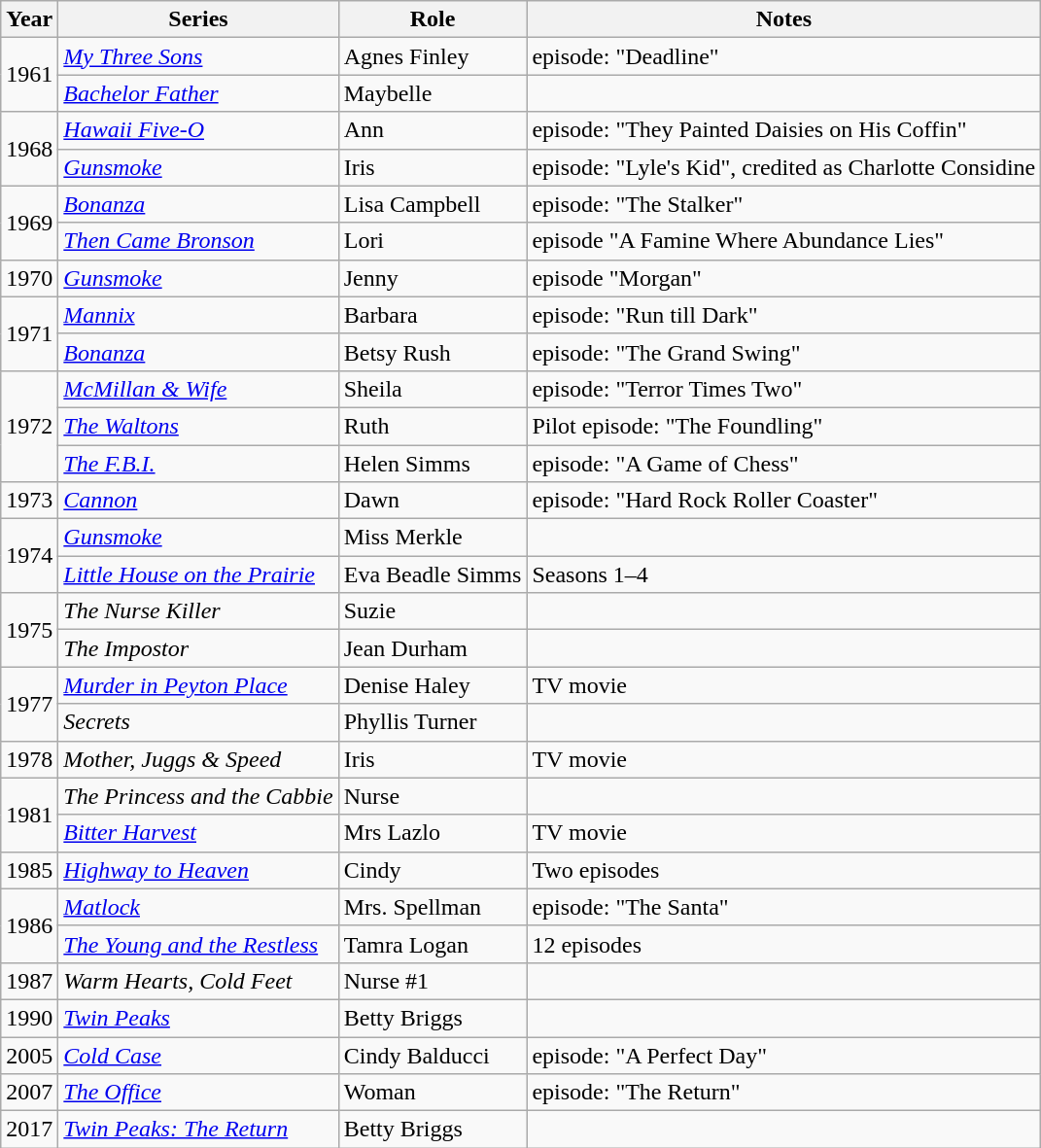<table class="wikitable">
<tr>
<th>Year</th>
<th>Series</th>
<th>Role</th>
<th>Notes</th>
</tr>
<tr>
<td rowspan=2>1961</td>
<td><em><a href='#'>My Three Sons</a></em></td>
<td>Agnes Finley</td>
<td>episode: "Deadline"</td>
</tr>
<tr>
<td><em><a href='#'>Bachelor Father</a></em></td>
<td>Maybelle</td>
<td></td>
</tr>
<tr>
<td rowspan=2>1968</td>
<td><em><a href='#'>Hawaii Five-O</a></em></td>
<td>Ann</td>
<td>episode: "They Painted Daisies on His Coffin"</td>
</tr>
<tr>
<td><em><a href='#'>Gunsmoke</a></em></td>
<td>Iris</td>
<td>episode: "Lyle's Kid", credited as Charlotte Considine</td>
</tr>
<tr>
<td rowspan=2>1969</td>
<td><em><a href='#'>Bonanza</a></em></td>
<td>Lisa Campbell</td>
<td>episode: "The Stalker"</td>
</tr>
<tr>
<td><em><a href='#'>Then Came Bronson</a></em></td>
<td>Lori</td>
<td>episode "A Famine Where Abundance Lies"</td>
</tr>
<tr>
<td>1970</td>
<td><em><a href='#'>Gunsmoke</a></em></td>
<td>Jenny</td>
<td>episode "Morgan"</td>
</tr>
<tr>
<td rowspan=2>1971</td>
<td><em><a href='#'>Mannix</a></em></td>
<td>Barbara</td>
<td>episode: "Run till Dark"</td>
</tr>
<tr>
<td><em><a href='#'>Bonanza</a></em></td>
<td>Betsy Rush</td>
<td>episode: "The Grand Swing"</td>
</tr>
<tr>
<td rowspan=3>1972</td>
<td><em><a href='#'>McMillan & Wife</a></em></td>
<td>Sheila</td>
<td>episode: "Terror Times Two"</td>
</tr>
<tr>
<td><em><a href='#'>The Waltons</a></em></td>
<td>Ruth</td>
<td>Pilot episode: "The Foundling"</td>
</tr>
<tr>
<td><em><a href='#'>The F.B.I.</a></em></td>
<td>Helen Simms</td>
<td>episode: "A Game of Chess"</td>
</tr>
<tr>
<td>1973</td>
<td><em><a href='#'>Cannon</a></em></td>
<td>Dawn</td>
<td>episode: "Hard Rock Roller Coaster"</td>
</tr>
<tr>
<td rowspan=2>1974</td>
<td><em><a href='#'>Gunsmoke</a></em></td>
<td>Miss Merkle</td>
<td></td>
</tr>
<tr>
<td><em><a href='#'>Little House on the Prairie</a></em></td>
<td>Eva Beadle Simms</td>
<td>Seasons 1–4</td>
</tr>
<tr>
<td rowspan=2>1975</td>
<td><em>The Nurse Killer</em></td>
<td>Suzie</td>
<td></td>
</tr>
<tr>
<td><em>The Impostor</em></td>
<td>Jean Durham</td>
<td></td>
</tr>
<tr>
<td rowspan=2>1977</td>
<td><em><a href='#'>Murder in Peyton Place</a></em></td>
<td>Denise Haley</td>
<td>TV movie</td>
</tr>
<tr>
<td><em>Secrets</em></td>
<td>Phyllis Turner</td>
<td></td>
</tr>
<tr>
<td>1978</td>
<td><em>Mother, Juggs & Speed</em></td>
<td>Iris</td>
<td>TV movie</td>
</tr>
<tr>
<td rowspan=2>1981</td>
<td><em>The Princess and the Cabbie</em></td>
<td>Nurse</td>
<td></td>
</tr>
<tr>
<td><em><a href='#'>Bitter Harvest</a></em></td>
<td>Mrs Lazlo</td>
<td>TV movie</td>
</tr>
<tr>
<td>1985</td>
<td><em><a href='#'>Highway to Heaven</a></em></td>
<td>Cindy</td>
<td>Two episodes</td>
</tr>
<tr>
<td rowspan=2>1986</td>
<td><em><a href='#'>Matlock</a></em></td>
<td>Mrs. Spellman</td>
<td>episode: "The Santa"</td>
</tr>
<tr>
<td><em><a href='#'>The Young and the Restless</a></em></td>
<td>Tamra Logan</td>
<td>12 episodes</td>
</tr>
<tr>
<td>1987</td>
<td><em>Warm Hearts, Cold Feet</em></td>
<td>Nurse #1</td>
<td></td>
</tr>
<tr>
<td>1990</td>
<td><em><a href='#'>Twin Peaks</a></em></td>
<td>Betty Briggs</td>
<td></td>
</tr>
<tr>
<td>2005</td>
<td><em><a href='#'>Cold Case</a></em></td>
<td>Cindy Balducci</td>
<td>episode: "A Perfect Day"</td>
</tr>
<tr>
<td>2007</td>
<td><em><a href='#'>The Office</a></em></td>
<td>Woman</td>
<td>episode: "The Return"</td>
</tr>
<tr>
<td>2017</td>
<td><em><a href='#'>Twin Peaks: The Return</a></em></td>
<td>Betty Briggs</td>
<td></td>
</tr>
</table>
